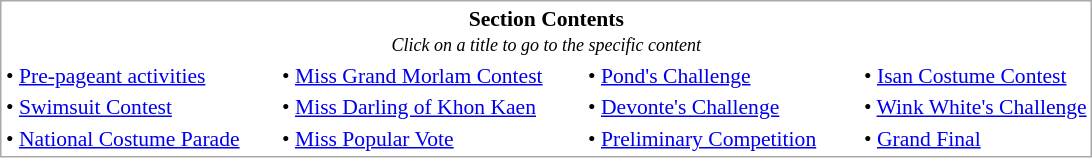<table style="border-spacing: 2px; border: 1px solid darkgray; font-size: 90%;">
<tr>
<td align=center colspan=4><strong>Section Contents</strong><br><em><small>Click on a title to go to the specific content</small></em></td>
</tr>
<tr>
<td width=180px>• <a href='#'>Pre-pageant activities</a></td>
<td width=200px>• <a href='#'>Miss Grand Morlam Contest</a></td>
<td width=180px>• <a href='#'>Pond's Challenge</a></td>
<td>• <a href='#'>Isan Costume Contest</a></td>
</tr>
<tr>
<td>• <a href='#'>Swimsuit Contest</a></td>
<td>• <a href='#'>Miss Darling of Khon Kaen</a></td>
<td>• <a href='#'>Devonte's Challenge</a></td>
<td>• <a href='#'>Wink White's Challenge</a></td>
</tr>
<tr>
<td>• <a href='#'>National Costume Parade</a></td>
<td>• <a href='#'>Miss Popular Vote</a></td>
<td>• <a href='#'>Preliminary Competition</a></td>
<td>• <a href='#'>Grand Final</a></td>
</tr>
</table>
